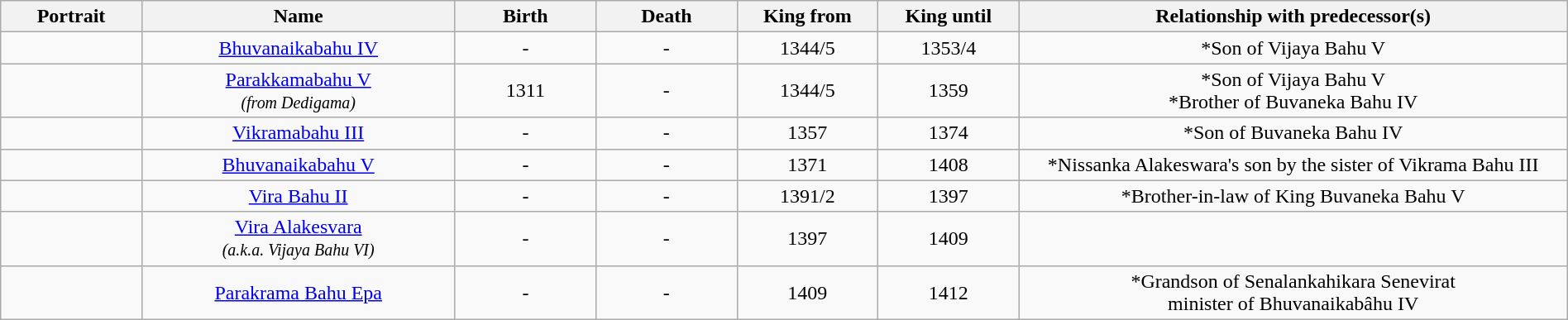<table width=100% class="wikitable">
<tr>
<th width=9%>Portrait</th>
<th width=20%>Name</th>
<th width=9%>Birth</th>
<th width=9%>Death</th>
<th width=9%>King from</th>
<th width=9%>King until</th>
<th width=35%>Relationship with predecessor(s)</th>
</tr>
<tr>
<td></td>
<td align="center"><a href='#'>Bhuvanaikabahu IV</a></td>
<td align="center">-</td>
<td align="center">-</td>
<td align="center">1344/5</td>
<td align="center">1353/4</td>
<td align="center">*Son of Vijaya Bahu V</td>
</tr>
<tr>
<td></td>
<td align="center"><a href='#'>Parakkamabahu V</a><br><small><em>(from Dedigama)</em></small></td>
<td align="center">1311</td>
<td align="center">-</td>
<td align="center">1344/5</td>
<td align="center">1359</td>
<td align="center">*Son of Vijaya Bahu V<br>*Brother of Buvaneka Bahu IV</td>
</tr>
<tr>
<td></td>
<td align="center"><a href='#'>Vikramabahu III</a></td>
<td align="center">-</td>
<td align="center">-</td>
<td align="center">1357</td>
<td align="center">1374</td>
<td align="center">*Son of Buvaneka Bahu IV</td>
</tr>
<tr>
<td></td>
<td align="center"><a href='#'>Bhuvanaikabahu V</a></td>
<td align="center">-</td>
<td align="center">-</td>
<td align="center">1371</td>
<td align="center">1408</td>
<td align="center">*Nissanka Alakeswara's son by the sister of Vikrama Bahu III</td>
</tr>
<tr>
<td></td>
<td align="center"><a href='#'>Vira Bahu II</a></td>
<td align="center">-</td>
<td align="center">-</td>
<td align="center">1391/2</td>
<td align="center">1397</td>
<td align="center">*Brother-in-law of King Buvaneka Bahu V</td>
</tr>
<tr>
<td></td>
<td align="center"><a href='#'>Vira Alakesvara</a><br><small><em>(a.k.a. Vijaya Bahu VI)</em></small></td>
<td align="center">-</td>
<td align="center">-</td>
<td align="center">1397</td>
<td align="center">1409</td>
<td align="center"></td>
</tr>
<tr>
<td></td>
<td align="center"><a href='#'>Parakrama Bahu Epa</a></td>
<td align="center">-</td>
<td align="center">-</td>
<td align="center">1409</td>
<td align="center">1412</td>
<td align="center">*Grandson of Senalankahikara Senevirat<br>minister of Bhuvanaikabâhu IV</td>
</tr>
</table>
